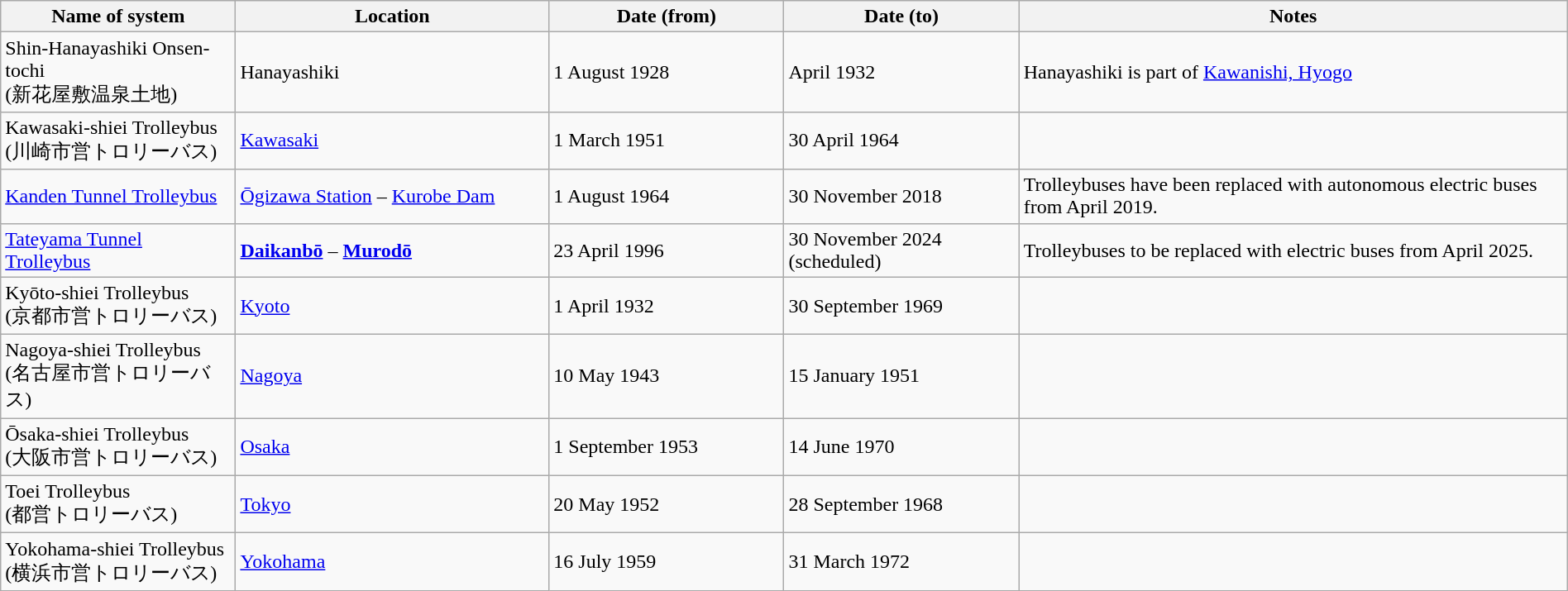<table class="wikitable" width=100%>
<tr>
<th width=15%>Name of system</th>
<th width=20%>Location</th>
<th width=15%>Date (from)</th>
<th width=15%>Date (to)</th>
<th width=35%>Notes</th>
</tr>
<tr>
<td>Shin-Hanayashiki Onsen-tochi<br>(新花屋敷温泉土地)</td>
<td>Hanayashiki</td>
<td>1 August 1928</td>
<td>April 1932</td>
<td>Hanayashiki is part of <a href='#'>Kawanishi, Hyogo</a><br></td>
</tr>
<tr>
<td>Kawasaki-shiei Trolleybus<br>(川崎市営トロリーバス)</td>
<td><a href='#'>Kawasaki</a></td>
<td>1 March 1951</td>
<td>30 April 1964</td>
<td></td>
</tr>
<tr>
<td><a href='#'>Kanden Tunnel Trolleybus</a></td>
<td><a href='#'>Ōgizawa Station</a> – <a href='#'>Kurobe Dam</a></td>
<td>1 August 1964</td>
<td>30 November 2018</td>
<td>Trolleybuses have been replaced with autonomous electric buses from April 2019.</td>
</tr>
<tr>
<td><a href='#'>Tateyama Tunnel Trolleybus</a></td>
<td><strong><a href='#'>Daikanbō</a></strong> – <strong><a href='#'>Murodō</a></strong></td>
<td>23 April 1996</td>
<td>30 November 2024 (scheduled)</td>
<td>Trolleybuses to be replaced with electric buses from April 2025.</td>
</tr>
<tr>
<td>Kyōto-shiei Trolleybus<br>(京都市営トロリーバス)</td>
<td><a href='#'>Kyoto</a></td>
<td>1 April 1932</td>
<td>30 September 1969</td>
<td></td>
</tr>
<tr>
<td>Nagoya-shiei Trolleybus<br>(名古屋市営トロリーバス)</td>
<td><a href='#'>Nagoya</a></td>
<td>10 May 1943</td>
<td>15 January 1951</td>
<td></td>
</tr>
<tr>
<td>Ōsaka-shiei Trolleybus<br>(大阪市営トロリーバス)</td>
<td><a href='#'>Osaka</a></td>
<td>1 September 1953</td>
<td>14 June 1970</td>
<td></td>
</tr>
<tr>
<td>Toei Trolleybus<br>(都営トロリーバス)</td>
<td><a href='#'>Tokyo</a></td>
<td>20 May 1952</td>
<td>28 September 1968</td>
<td></td>
</tr>
<tr>
<td>Yokohama-shiei Trolleybus<br>(横浜市営トロリーバス)</td>
<td><a href='#'>Yokohama</a></td>
<td>16 July 1959</td>
<td>31 March 1972</td>
<td></td>
</tr>
</table>
